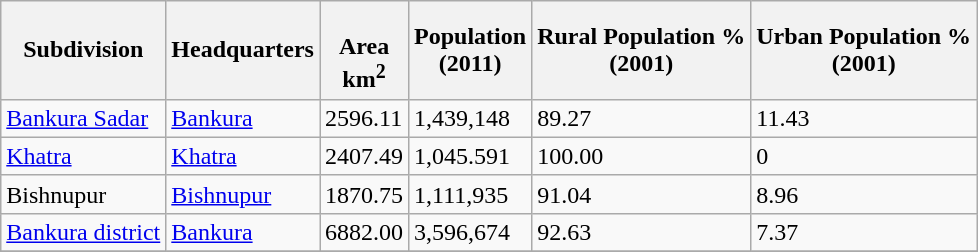<table class="wikitable sortable">
<tr>
<th>Subdivision</th>
<th>Headquarters</th>
<th><br>Area<br>km<sup>2</sup></th>
<th>Population<br>(2011)</th>
<th>Rural Population %<br>(2001)</th>
<th>Urban Population % <br>(2001)</th>
</tr>
<tr>
<td><a href='#'>Bankura Sadar</a></td>
<td><a href='#'>Bankura</a></td>
<td>2596.11</td>
<td>1,439,148</td>
<td>89.27</td>
<td>11.43</td>
</tr>
<tr>
<td><a href='#'>Khatra</a></td>
<td><a href='#'>Khatra</a></td>
<td>2407.49</td>
<td>1,045.591</td>
<td>100.00</td>
<td>0</td>
</tr>
<tr>
<td>Bishnupur</td>
<td><a href='#'>Bishnupur</a></td>
<td>1870.75</td>
<td>1,111,935</td>
<td>91.04</td>
<td>8.96</td>
</tr>
<tr>
<td><a href='#'>Bankura district</a></td>
<td><a href='#'>Bankura</a></td>
<td>6882.00</td>
<td>3,596,674</td>
<td>92.63</td>
<td>7.37</td>
</tr>
<tr>
</tr>
</table>
